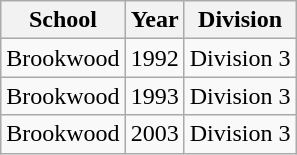<table class="wikitable">
<tr>
<th>School</th>
<th>Year</th>
<th>Division</th>
</tr>
<tr>
<td>Brookwood</td>
<td>1992</td>
<td>Division 3</td>
</tr>
<tr>
<td>Brookwood</td>
<td>1993</td>
<td>Division 3</td>
</tr>
<tr>
<td>Brookwood</td>
<td>2003</td>
<td>Division 3</td>
</tr>
</table>
